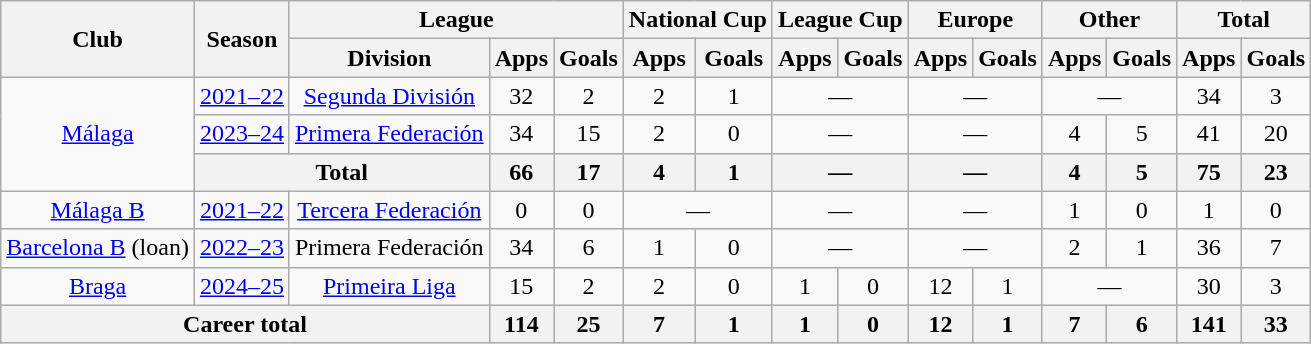<table class="wikitable" style="text-align: center;">
<tr>
<th rowspan="2">Club</th>
<th rowspan="2">Season</th>
<th colspan="3">League</th>
<th colspan="2">National Cup</th>
<th colspan="2">League Cup</th>
<th colspan="2">Europe</th>
<th colspan="2">Other</th>
<th colspan="2">Total</th>
</tr>
<tr>
<th>Division</th>
<th>Apps</th>
<th>Goals</th>
<th>Apps</th>
<th>Goals</th>
<th>Apps</th>
<th>Goals</th>
<th>Apps</th>
<th>Goals</th>
<th>Apps</th>
<th>Goals</th>
<th>Apps</th>
<th>Goals</th>
</tr>
<tr>
<td rowspan="3"><a href='#'>Málaga</a></td>
<td><a href='#'>2021–22</a></td>
<td><a href='#'>Segunda División</a></td>
<td>32</td>
<td>2</td>
<td>2</td>
<td>1</td>
<td colspan="2">—</td>
<td colspan="2">—</td>
<td colspan="2">—</td>
<td>34</td>
<td>3</td>
</tr>
<tr>
<td><a href='#'>2023–24</a></td>
<td><a href='#'>Primera Federación</a></td>
<td>34</td>
<td>15</td>
<td>2</td>
<td>0</td>
<td colspan="2">—</td>
<td colspan="2">—</td>
<td>4</td>
<td>5</td>
<td>41</td>
<td>20</td>
</tr>
<tr>
<th colspan="2">Total</th>
<th>66</th>
<th>17</th>
<th>4</th>
<th>1</th>
<th colspan="2">—</th>
<th colspan="2">—</th>
<th>4</th>
<th>5</th>
<th>75</th>
<th>23</th>
</tr>
<tr>
<td><a href='#'>Málaga B</a></td>
<td><a href='#'>2021–22</a></td>
<td><a href='#'>Tercera Federación</a></td>
<td>0</td>
<td>0</td>
<td colspan="2">—</td>
<td colspan="2">—</td>
<td colspan="2">—</td>
<td>1</td>
<td>0</td>
<td>1</td>
<td>0</td>
</tr>
<tr>
<td><a href='#'>Barcelona B</a> (loan)</td>
<td><a href='#'>2022–23</a></td>
<td>Primera Federación</td>
<td>34</td>
<td>6</td>
<td>1</td>
<td>0</td>
<td colspan="2">—</td>
<td colspan="2">—</td>
<td>2</td>
<td>1</td>
<td>36</td>
<td>7</td>
</tr>
<tr>
<td><a href='#'>Braga</a></td>
<td><a href='#'>2024–25</a></td>
<td><a href='#'>Primeira Liga</a></td>
<td>15</td>
<td>2</td>
<td>2</td>
<td>0</td>
<td>1</td>
<td>0</td>
<td>12</td>
<td>1</td>
<td colspan="2">—</td>
<td>30</td>
<td>3</td>
</tr>
<tr>
<th colspan="3">Career total</th>
<th>114</th>
<th>25</th>
<th>7</th>
<th>1</th>
<th>1</th>
<th>0</th>
<th>12</th>
<th>1</th>
<th>7</th>
<th>6</th>
<th>141</th>
<th>33</th>
</tr>
</table>
